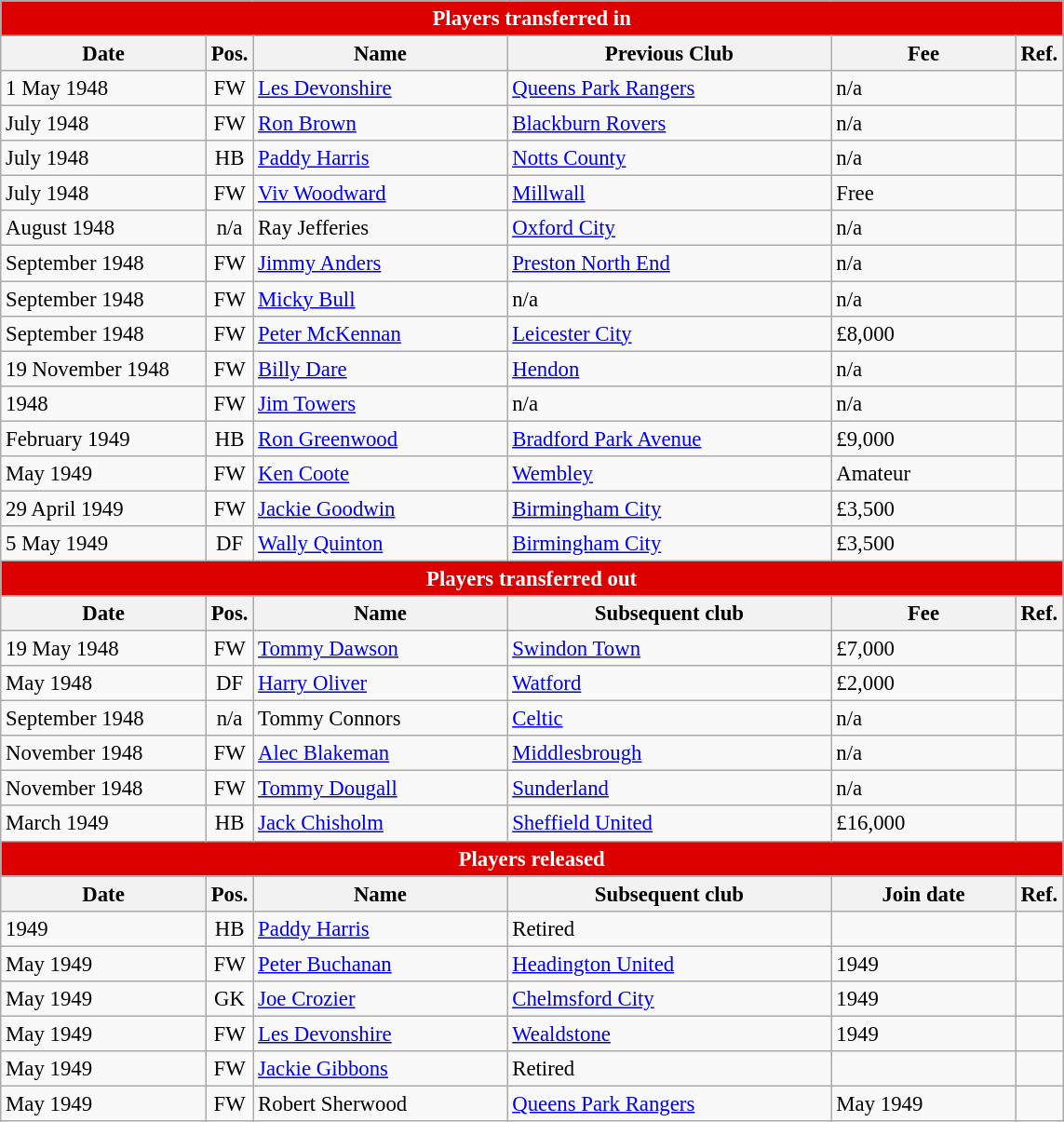<table style="font-size:95%;" class="wikitable">
<tr>
<th style="background:#d00; color:white; text-align:center;" colspan="6">Players transferred in</th>
</tr>
<tr>
<th style="width:140px;">Date</th>
<th style="width:25px;">Pos.</th>
<th style="width:175px;">Name</th>
<th style="width:225px;">Previous Club</th>
<th style="width:125px;">Fee</th>
<th style="width:25px;">Ref.</th>
</tr>
<tr>
<td>1 May 1948</td>
<td style="text-align:center;">FW</td>
<td> <a href='#'>Les Devonshire</a></td>
<td> <a href='#'>Queens Park Rangers</a></td>
<td>n/a</td>
<td></td>
</tr>
<tr>
<td>July 1948</td>
<td style="text-align:center;">FW</td>
<td> <a href='#'>Ron Brown</a></td>
<td> <a href='#'>Blackburn Rovers</a></td>
<td>n/a</td>
<td></td>
</tr>
<tr>
<td>July 1948</td>
<td style="text-align:center;">HB</td>
<td> <a href='#'>Paddy Harris</a></td>
<td> <a href='#'>Notts County</a></td>
<td>n/a</td>
<td></td>
</tr>
<tr>
<td>July 1948</td>
<td style="text-align:center;">FW</td>
<td> <a href='#'>Viv Woodward</a></td>
<td> <a href='#'>Millwall</a></td>
<td>Free</td>
<td></td>
</tr>
<tr>
<td>August 1948</td>
<td style="text-align:center;">n/a</td>
<td> Ray Jefferies</td>
<td> <a href='#'>Oxford City</a></td>
<td>n/a</td>
<td></td>
</tr>
<tr>
<td>September 1948</td>
<td style="text-align:center;">FW</td>
<td> <a href='#'>Jimmy Anders</a></td>
<td> <a href='#'>Preston North End</a></td>
<td>n/a</td>
<td></td>
</tr>
<tr>
<td>September 1948</td>
<td style="text-align:center;">FW</td>
<td> <a href='#'>Micky Bull</a></td>
<td>n/a</td>
<td>n/a</td>
<td></td>
</tr>
<tr>
<td>September 1948</td>
<td style="text-align:center;">FW</td>
<td> <a href='#'>Peter McKennan</a></td>
<td> <a href='#'>Leicester City</a></td>
<td>£8,000</td>
<td></td>
</tr>
<tr>
<td>19 November 1948</td>
<td style="text-align:center;">FW</td>
<td> <a href='#'>Billy Dare</a></td>
<td> <a href='#'>Hendon</a></td>
<td>n/a</td>
<td></td>
</tr>
<tr>
<td>1948</td>
<td style="text-align:center;">FW</td>
<td> <a href='#'>Jim Towers</a></td>
<td>n/a</td>
<td>n/a</td>
<td></td>
</tr>
<tr>
<td>February 1949</td>
<td style="text-align:center;">HB</td>
<td> <a href='#'>Ron Greenwood</a></td>
<td> <a href='#'>Bradford Park Avenue</a></td>
<td>£9,000</td>
<td></td>
</tr>
<tr>
<td>May 1949</td>
<td style="text-align:center;">FW</td>
<td> <a href='#'>Ken Coote</a></td>
<td> <a href='#'>Wembley</a></td>
<td>Amateur</td>
<td></td>
</tr>
<tr>
<td>29 April 1949</td>
<td style="text-align:center;">FW</td>
<td> <a href='#'>Jackie Goodwin</a></td>
<td> <a href='#'>Birmingham City</a></td>
<td>£3,500</td>
<td></td>
</tr>
<tr>
<td>5 May 1949</td>
<td style="text-align:center;">DF</td>
<td> <a href='#'>Wally Quinton</a></td>
<td> <a href='#'>Birmingham City</a></td>
<td>£3,500</td>
<td></td>
</tr>
<tr>
<th style="background:#d00; color:white; text-align:center;" colspan="6">Players transferred out</th>
</tr>
<tr>
<th>Date</th>
<th>Pos.</th>
<th>Name</th>
<th>Subsequent club</th>
<th>Fee</th>
<th>Ref.</th>
</tr>
<tr>
<td>19 May 1948</td>
<td style="text-align:center;">FW</td>
<td> <a href='#'>Tommy Dawson</a></td>
<td> <a href='#'>Swindon Town</a></td>
<td>£7,000</td>
<td></td>
</tr>
<tr>
<td>May 1948</td>
<td style="text-align:center;">DF</td>
<td> <a href='#'>Harry Oliver</a></td>
<td> <a href='#'>Watford</a></td>
<td>£2,000</td>
<td></td>
</tr>
<tr>
<td>September 1948</td>
<td style="text-align:center;">n/a</td>
<td> Tommy Connors</td>
<td> <a href='#'>Celtic</a></td>
<td>n/a</td>
<td></td>
</tr>
<tr>
<td>November 1948</td>
<td style="text-align:center;">FW</td>
<td> <a href='#'>Alec Blakeman</a></td>
<td> <a href='#'>Middlesbrough</a></td>
<td>n/a</td>
<td></td>
</tr>
<tr>
<td>November 1948</td>
<td style="text-align:center;">FW</td>
<td> <a href='#'>Tommy Dougall</a></td>
<td> <a href='#'>Sunderland</a></td>
<td>n/a</td>
<td></td>
</tr>
<tr>
<td>March 1949</td>
<td style="text-align:center;">HB</td>
<td> <a href='#'>Jack Chisholm</a></td>
<td> <a href='#'>Sheffield United</a></td>
<td>£16,000</td>
<td></td>
</tr>
<tr>
<th style="background:#d00; color:white; text-align:center;" colspan="6">Players released</th>
</tr>
<tr>
<th>Date</th>
<th>Pos.</th>
<th>Name</th>
<th>Subsequent club</th>
<th>Join date</th>
<th>Ref.</th>
</tr>
<tr>
<td>1949</td>
<td style="text-align:center;">HB</td>
<td> <a href='#'>Paddy Harris</a></td>
<td>Retired</td>
<td></td>
<td></td>
</tr>
<tr>
<td>May 1949</td>
<td style="text-align:center;">FW</td>
<td> <a href='#'>Peter Buchanan</a></td>
<td> <a href='#'>Headington United</a></td>
<td>1949</td>
<td></td>
</tr>
<tr>
<td>May 1949</td>
<td style="text-align:center;">GK</td>
<td> <a href='#'>Joe Crozier</a></td>
<td> <a href='#'>Chelmsford City</a></td>
<td>1949</td>
<td></td>
</tr>
<tr>
<td>May 1949</td>
<td style="text-align:center;">FW</td>
<td> <a href='#'>Les Devonshire</a></td>
<td> <a href='#'>Wealdstone</a></td>
<td>1949</td>
<td></td>
</tr>
<tr>
<td>May 1949</td>
<td style="text-align:center;">FW</td>
<td> <a href='#'>Jackie Gibbons</a></td>
<td>Retired</td>
<td></td>
<td></td>
</tr>
<tr>
<td>May 1949</td>
<td style="text-align:center;">FW</td>
<td> Robert Sherwood</td>
<td> <a href='#'>Queens Park Rangers</a></td>
<td>May 1949</td>
<td></td>
</tr>
</table>
